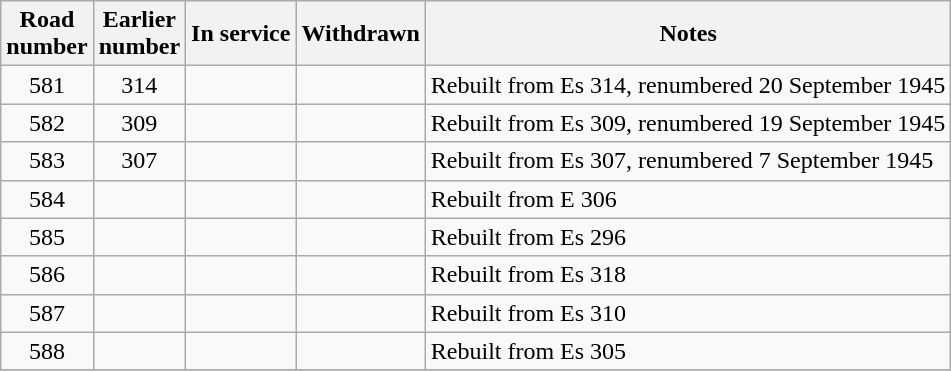<table cellpadding="2">
<tr>
<td><br><table class="wikitable sortable">
<tr>
<th>Road<br>number</th>
<th>Earlier<br>number</th>
<th>In service</th>
<th>Withdrawn</th>
<th>Notes</th>
</tr>
<tr>
<td align=center>581</td>
<td align=center>314</td>
<td></td>
<td></td>
<td>Rebuilt from Es 314, renumbered 20 September 1945</td>
</tr>
<tr>
<td align=center>582</td>
<td align=center>309</td>
<td></td>
<td></td>
<td>Rebuilt from Es 309, renumbered 19 September 1945</td>
</tr>
<tr>
<td align=center>583</td>
<td align=center>307</td>
<td></td>
<td></td>
<td>Rebuilt from Es 307, renumbered 7 September 1945</td>
</tr>
<tr>
<td align=center>584</td>
<td></td>
<td></td>
<td></td>
<td>Rebuilt from E 306</td>
</tr>
<tr>
<td align=center>585</td>
<td></td>
<td></td>
<td></td>
<td>Rebuilt from Es 296</td>
</tr>
<tr>
<td align=center>586</td>
<td></td>
<td></td>
<td></td>
<td>Rebuilt from Es 318</td>
</tr>
<tr>
<td align=center>587</td>
<td></td>
<td></td>
<td></td>
<td>Rebuilt from Es 310</td>
</tr>
<tr>
<td align=center>588</td>
<td></td>
<td></td>
<td></td>
<td>Rebuilt from Es 305</td>
</tr>
<tr>
</tr>
</table>
</td>
</tr>
</table>
